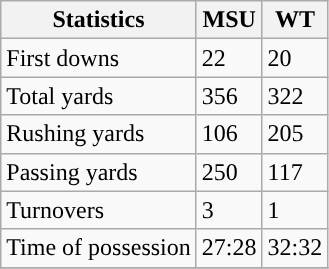<table class="wikitable" style="float: left;">
<tr>
<th>Statistics</th>
<th>MSU</th>
<th>WT</th>
</tr>
<tr>
<td>First downs</td>
<td>22</td>
<td>20</td>
</tr>
<tr>
<td>Total yards</td>
<td>356</td>
<td>322</td>
</tr>
<tr>
<td>Rushing yards</td>
<td>106</td>
<td>205</td>
</tr>
<tr>
<td>Passing yards</td>
<td>250</td>
<td>117</td>
</tr>
<tr>
<td>Turnovers</td>
<td>3</td>
<td>1</td>
</tr>
<tr>
<td>Time of possession</td>
<td>27:28</td>
<td>32:32</td>
</tr>
<tr>
</tr>
</table>
